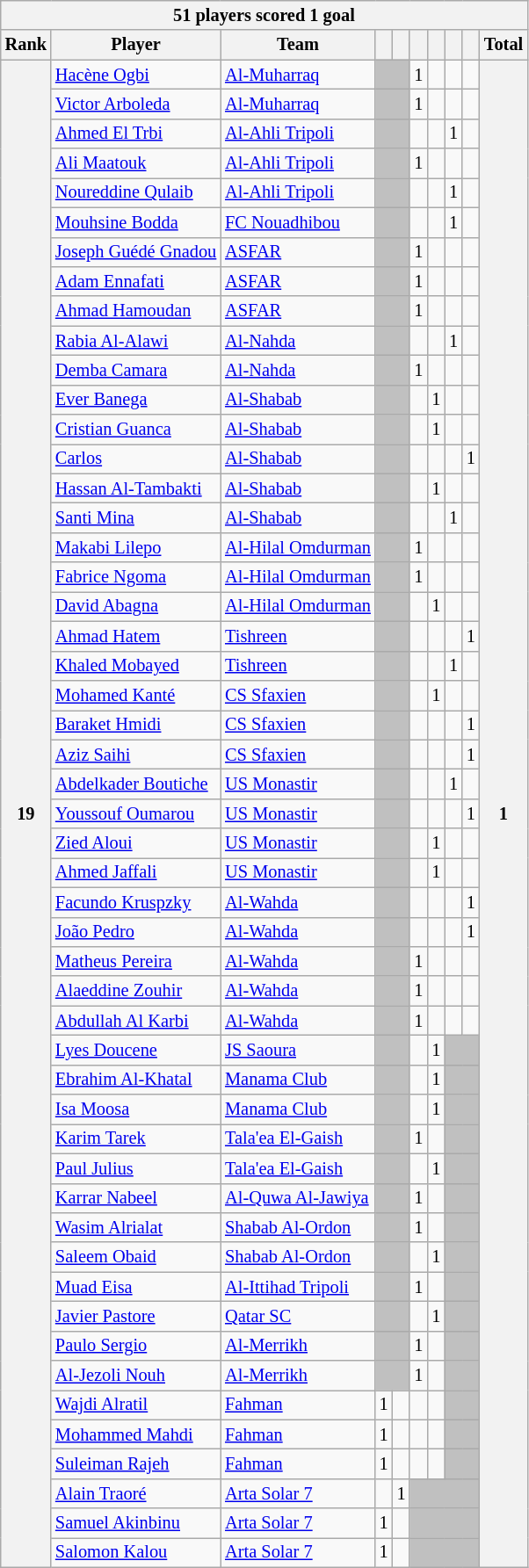<table class="wikitable collapsible collapsed" style="text-align:center; font-size:85%">
<tr>
<th colspan=10>51 players scored 1 goal</th>
</tr>
<tr>
<th>Rank</th>
<th>Player</th>
<th>Team</th>
<th></th>
<th></th>
<th></th>
<th></th>
<th></th>
<th></th>
<th>Total</th>
</tr>
<tr>
<th rowspan="51">19</th>
<td align=left> <a href='#'>Hacène Ogbi</a></td>
<td align=left> <a href='#'>Al-Muharraq</a></td>
<td bgcolor="silver" colspan=2></td>
<td>1</td>
<td></td>
<td></td>
<td></td>
<th rowspan="51">1</th>
</tr>
<tr>
<td align=left> <a href='#'>Victor Arboleda</a></td>
<td align=left> <a href='#'>Al-Muharraq</a></td>
<td bgcolor="silver" colspan=2></td>
<td>1</td>
<td></td>
<td></td>
<td></td>
</tr>
<tr>
<td align=left> <a href='#'>Ahmed El Trbi</a></td>
<td align=left> <a href='#'>Al-Ahli Tripoli</a></td>
<td bgcolor="silver" colspan=2></td>
<td></td>
<td></td>
<td>1</td>
<td></td>
</tr>
<tr>
<td align=left> <a href='#'>Ali Maatouk</a></td>
<td align=left> <a href='#'>Al-Ahli Tripoli</a></td>
<td bgcolor="silver" colspan=2></td>
<td>1</td>
<td></td>
<td></td>
<td></td>
</tr>
<tr>
<td align=left> <a href='#'>Noureddine Qulaib</a></td>
<td align=left> <a href='#'>Al-Ahli Tripoli</a></td>
<td bgcolor="silver" colspan=2></td>
<td></td>
<td></td>
<td>1</td>
<td></td>
</tr>
<tr>
<td align=left> <a href='#'>Mouhsine Bodda</a></td>
<td align=left> <a href='#'>FC Nouadhibou</a></td>
<td bgcolor="silver" colspan=2></td>
<td></td>
<td></td>
<td>1</td>
<td></td>
</tr>
<tr>
<td align=left> <a href='#'>Joseph Guédé Gnadou</a></td>
<td align=left> <a href='#'>ASFAR</a></td>
<td bgcolor="silver" colspan=2></td>
<td>1</td>
<td></td>
<td></td>
<td></td>
</tr>
<tr>
<td align=left> <a href='#'>Adam Ennafati</a></td>
<td align=left> <a href='#'>ASFAR</a></td>
<td bgcolor="silver" colspan=2></td>
<td>1</td>
<td></td>
<td></td>
<td></td>
</tr>
<tr>
<td align=left> <a href='#'>Ahmad Hamoudan</a></td>
<td align=left> <a href='#'>ASFAR</a></td>
<td bgcolor="silver" colspan=2></td>
<td>1</td>
<td></td>
<td></td>
<td></td>
</tr>
<tr>
<td align=left> <a href='#'>Rabia Al-Alawi</a></td>
<td align=left> <a href='#'>Al-Nahda</a></td>
<td bgcolor="silver" colspan=2></td>
<td></td>
<td></td>
<td>1</td>
<td></td>
</tr>
<tr>
<td align=left> <a href='#'>Demba Camara</a></td>
<td align=left> <a href='#'>Al-Nahda</a></td>
<td bgcolor="silver" colspan=2></td>
<td>1</td>
<td></td>
<td></td>
<td></td>
</tr>
<tr>
<td align=left> <a href='#'>Ever Banega</a></td>
<td align=left> <a href='#'>Al-Shabab</a></td>
<td bgcolor="silver" colspan=2></td>
<td></td>
<td>1</td>
<td></td>
<td></td>
</tr>
<tr>
<td align=left> <a href='#'>Cristian Guanca</a></td>
<td align=left> <a href='#'>Al-Shabab</a></td>
<td bgcolor="silver" colspan=2></td>
<td></td>
<td>1</td>
<td></td>
<td></td>
</tr>
<tr>
<td align=left> <a href='#'>Carlos</a></td>
<td align=left> <a href='#'>Al-Shabab</a></td>
<td bgcolor="silver" colspan=2></td>
<td></td>
<td></td>
<td></td>
<td>1</td>
</tr>
<tr>
<td align=left> <a href='#'>Hassan Al-Tambakti</a></td>
<td align=left> <a href='#'>Al-Shabab</a></td>
<td bgcolor="silver" colspan=2></td>
<td></td>
<td>1</td>
<td></td>
<td></td>
</tr>
<tr>
<td align=left> <a href='#'>Santi Mina</a></td>
<td align=left> <a href='#'>Al-Shabab</a></td>
<td bgcolor="silver" colspan=2></td>
<td></td>
<td></td>
<td>1</td>
<td></td>
</tr>
<tr>
<td align=left> <a href='#'>Makabi Lilepo</a></td>
<td align=left> <a href='#'>Al-Hilal Omdurman</a></td>
<td bgcolor="silver" colspan=2></td>
<td>1</td>
<td></td>
<td></td>
<td></td>
</tr>
<tr>
<td align=left> <a href='#'>Fabrice Ngoma</a></td>
<td align=left> <a href='#'>Al-Hilal Omdurman</a></td>
<td bgcolor="silver" colspan=2></td>
<td>1</td>
<td></td>
<td></td>
<td></td>
</tr>
<tr>
<td align=left> <a href='#'>David Abagna</a></td>
<td align=left> <a href='#'>Al-Hilal Omdurman</a></td>
<td bgcolor="silver" colspan=2></td>
<td></td>
<td>1</td>
<td></td>
<td></td>
</tr>
<tr>
<td align=left> <a href='#'>Ahmad Hatem</a></td>
<td align=left> <a href='#'>Tishreen</a></td>
<td bgcolor="silver" colspan=2></td>
<td></td>
<td></td>
<td></td>
<td>1</td>
</tr>
<tr>
<td align=left> <a href='#'>Khaled Mobayed</a></td>
<td align=left> <a href='#'>Tishreen</a></td>
<td bgcolor="silver" colspan=2></td>
<td></td>
<td></td>
<td>1</td>
<td></td>
</tr>
<tr>
<td align=left> <a href='#'>Mohamed Kanté</a></td>
<td align=left> <a href='#'>CS Sfaxien</a></td>
<td bgcolor="silver" colspan=2></td>
<td></td>
<td>1</td>
<td></td>
<td></td>
</tr>
<tr>
<td align=left> <a href='#'>Baraket Hmidi</a></td>
<td align=left> <a href='#'>CS Sfaxien</a></td>
<td bgcolor="silver" colspan=2></td>
<td></td>
<td></td>
<td></td>
<td>1</td>
</tr>
<tr>
<td align=left> <a href='#'>Aziz Saihi</a></td>
<td align=left> <a href='#'>CS Sfaxien</a></td>
<td bgcolor="silver" colspan=2></td>
<td></td>
<td></td>
<td></td>
<td>1</td>
</tr>
<tr>
<td align=left> <a href='#'>Abdelkader Boutiche</a></td>
<td align=left> <a href='#'>US Monastir</a></td>
<td bgcolor="silver" colspan=2></td>
<td></td>
<td></td>
<td>1</td>
<td></td>
</tr>
<tr>
<td align=left> <a href='#'>Youssouf Oumarou</a></td>
<td align=left> <a href='#'>US Monastir</a></td>
<td bgcolor="silver" colspan=2></td>
<td></td>
<td></td>
<td></td>
<td>1</td>
</tr>
<tr>
<td align=left> <a href='#'>Zied Aloui</a></td>
<td align=left> <a href='#'>US Monastir</a></td>
<td bgcolor="silver" colspan=2></td>
<td></td>
<td>1</td>
<td></td>
<td></td>
</tr>
<tr>
<td align=left> <a href='#'>Ahmed Jaffali</a></td>
<td align=left> <a href='#'>US Monastir</a></td>
<td bgcolor="silver" colspan=2></td>
<td></td>
<td>1</td>
<td></td>
<td></td>
</tr>
<tr>
<td align=left> <a href='#'>Facundo Kruspzky</a></td>
<td align=left> <a href='#'>Al-Wahda</a></td>
<td bgcolor="silver" colspan=2></td>
<td></td>
<td></td>
<td></td>
<td>1</td>
</tr>
<tr>
<td align=left> <a href='#'>João Pedro</a></td>
<td align=left> <a href='#'>Al-Wahda</a></td>
<td bgcolor="silver" colspan=2></td>
<td></td>
<td></td>
<td></td>
<td>1</td>
</tr>
<tr>
<td align=left> <a href='#'>Matheus Pereira</a></td>
<td align=left> <a href='#'>Al-Wahda</a></td>
<td bgcolor="silver" colspan=2></td>
<td>1</td>
<td></td>
<td></td>
<td></td>
</tr>
<tr>
<td align=left> <a href='#'>Alaeddine Zouhir</a></td>
<td align=left> <a href='#'>Al-Wahda</a></td>
<td bgcolor="silver" colspan=2></td>
<td>1</td>
<td></td>
<td></td>
<td></td>
</tr>
<tr>
<td align=left> <a href='#'>Abdullah Al Karbi</a></td>
<td align=left> <a href='#'>Al-Wahda</a></td>
<td bgcolor="silver" colspan=2></td>
<td>1</td>
<td></td>
<td></td>
<td></td>
</tr>
<tr>
<td align=left> <a href='#'>Lyes Doucene</a></td>
<td align=left> <a href='#'>JS Saoura</a></td>
<td bgcolor="silver" colspan=2></td>
<td></td>
<td>1</td>
<td bgcolor="silver" colspan=2></td>
</tr>
<tr>
<td align=left> <a href='#'>Ebrahim Al-Khatal</a></td>
<td align=left> <a href='#'>Manama Club</a></td>
<td bgcolor="silver" colspan=2></td>
<td></td>
<td>1</td>
<td bgcolor="silver" colspan=2></td>
</tr>
<tr>
<td align=left> <a href='#'>Isa Moosa</a></td>
<td align=left> <a href='#'>Manama Club</a></td>
<td bgcolor="silver" colspan=2></td>
<td></td>
<td>1</td>
<td bgcolor="silver" colspan=2></td>
</tr>
<tr>
<td align=left> <a href='#'>Karim Tarek</a></td>
<td align=left> <a href='#'> Tala'ea El-Gaish</a></td>
<td bgcolor="silver" colspan=2></td>
<td>1</td>
<td></td>
<td bgcolor="silver" colspan=2></td>
</tr>
<tr>
<td align=left> <a href='#'>Paul Julius</a></td>
<td align=left> <a href='#'> Tala'ea El-Gaish</a></td>
<td bgcolor="silver" colspan=2></td>
<td></td>
<td>1</td>
<td bgcolor="silver" colspan=2></td>
</tr>
<tr>
<td align=left> <a href='#'>Karrar Nabeel</a></td>
<td align=left> <a href='#'>Al-Quwa Al-Jawiya</a></td>
<td bgcolor="silver" colspan=2></td>
<td>1</td>
<td></td>
<td bgcolor="silver" colspan=2></td>
</tr>
<tr>
<td align=left> <a href='#'>Wasim Alrialat</a></td>
<td align=left> <a href='#'>Shabab Al-Ordon</a></td>
<td bgcolor="silver" colspan=2></td>
<td>1</td>
<td></td>
<td bgcolor="silver" colspan=2></td>
</tr>
<tr>
<td align=left> <a href='#'>Saleem Obaid</a></td>
<td align=left> <a href='#'>Shabab Al-Ordon</a></td>
<td bgcolor="silver" colspan=2></td>
<td></td>
<td>1</td>
<td bgcolor="silver" colspan=2></td>
</tr>
<tr>
<td align=left> <a href='#'>Muad Eisa</a></td>
<td align=left> <a href='#'>Al-Ittihad Tripoli</a></td>
<td bgcolor="silver" colspan=2></td>
<td>1</td>
<td></td>
<td bgcolor="silver" colspan=2></td>
</tr>
<tr>
<td align=left> <a href='#'>Javier Pastore</a></td>
<td align=left> <a href='#'>Qatar SC</a></td>
<td bgcolor="silver" colspan=2></td>
<td></td>
<td>1</td>
<td bgcolor="silver" colspan=2></td>
</tr>
<tr>
<td align=left> <a href='#'>Paulo Sergio</a></td>
<td align=left> <a href='#'> Al-Merrikh</a></td>
<td bgcolor="silver" colspan=2></td>
<td>1</td>
<td></td>
<td bgcolor="silver" colspan=2></td>
</tr>
<tr>
<td align=left> <a href='#'>Al-Jezoli Nouh</a></td>
<td align=left> <a href='#'> Al-Merrikh</a></td>
<td bgcolor="silver" colspan=2></td>
<td>1</td>
<td></td>
<td bgcolor="silver" colspan=2></td>
</tr>
<tr>
<td align=left> <a href='#'>Wajdi Alratil</a></td>
<td align=left> <a href='#'>Fahman</a></td>
<td>1</td>
<td></td>
<td></td>
<td></td>
<td bgcolor="silver" colspan=2></td>
</tr>
<tr>
<td align=left> <a href='#'>Mohammed Mahdi</a></td>
<td align=left> <a href='#'>Fahman</a></td>
<td>1</td>
<td></td>
<td></td>
<td></td>
<td bgcolor="silver" colspan=2></td>
</tr>
<tr>
<td align=left> <a href='#'>Suleiman Rajeh</a></td>
<td align=left> <a href='#'>Fahman</a></td>
<td>1</td>
<td></td>
<td></td>
<td></td>
<td bgcolor="silver" colspan=2></td>
</tr>
<tr>
<td align=left> <a href='#'>Alain Traoré</a></td>
<td align=left> <a href='#'>Arta Solar 7</a></td>
<td></td>
<td>1</td>
<td bgcolor="silver" colspan=4></td>
</tr>
<tr>
<td align=left> <a href='#'>Samuel Akinbinu</a></td>
<td align=left> <a href='#'>Arta Solar 7</a></td>
<td>1</td>
<td></td>
<td bgcolor="silver" colspan=4></td>
</tr>
<tr>
<td align=left> <a href='#'>Salomon Kalou</a></td>
<td align=left> <a href='#'>Arta Solar 7</a></td>
<td>1</td>
<td></td>
<td bgcolor="silver" colspan=4></td>
</tr>
</table>
